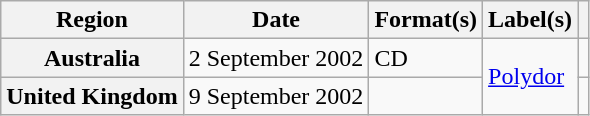<table class="wikitable plainrowheaders">
<tr>
<th scope="col">Region</th>
<th scope="col">Date</th>
<th scope="col">Format(s)</th>
<th scope="col">Label(s)</th>
<th scope="col"></th>
</tr>
<tr>
<th scope="row">Australia</th>
<td>2 September 2002</td>
<td>CD</td>
<td rowspan="2"><a href='#'>Polydor</a></td>
<td></td>
</tr>
<tr>
<th scope="row">United Kingdom</th>
<td>9 September 2002</td>
<td></td>
<td></td>
</tr>
</table>
